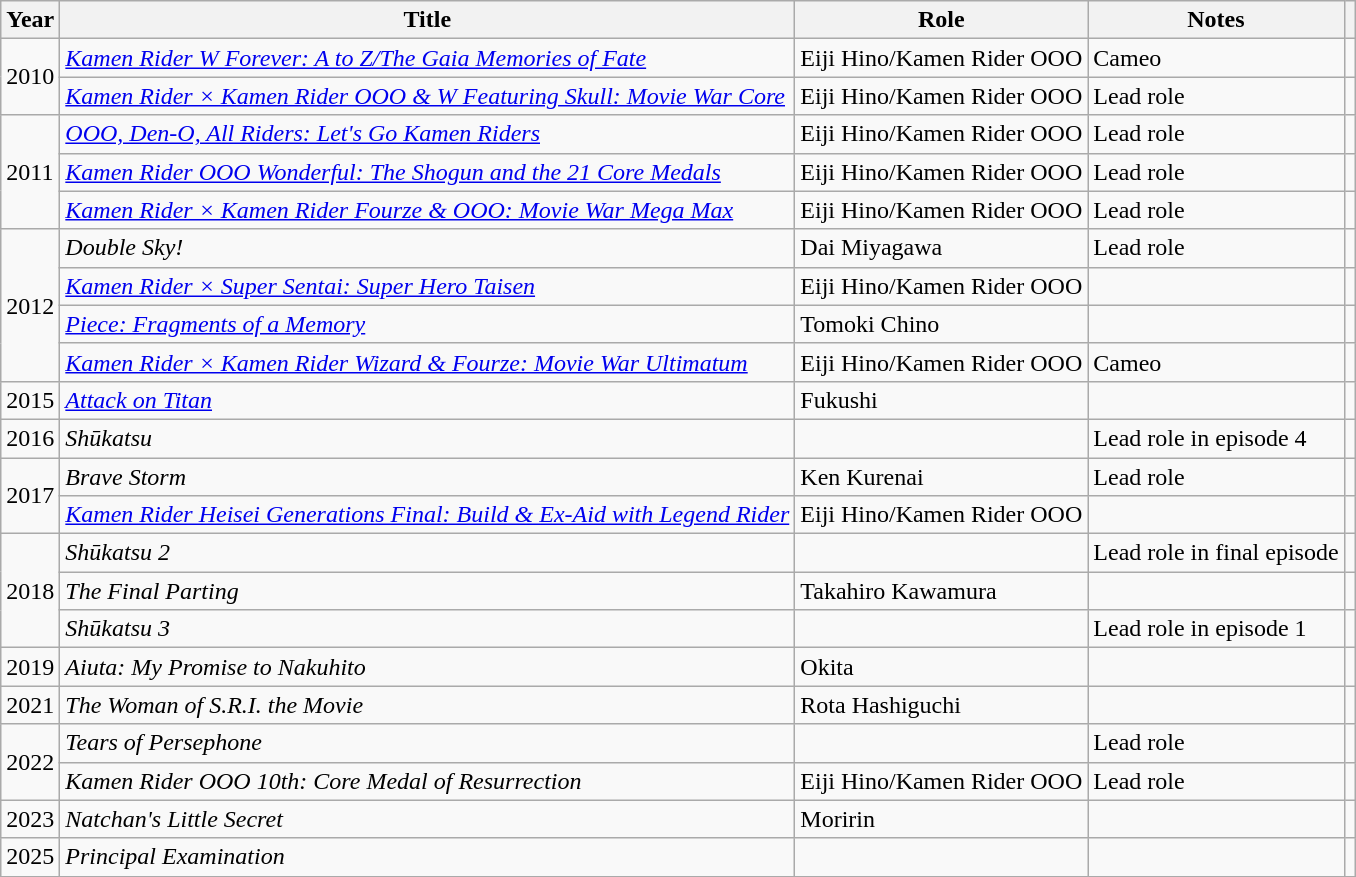<table class="wikitable">
<tr>
<th>Year</th>
<th>Title</th>
<th>Role</th>
<th>Notes</th>
<th></th>
</tr>
<tr>
<td rowspan="2">2010</td>
<td><em><a href='#'>Kamen Rider W Forever: A to Z/The Gaia Memories of Fate</a></em></td>
<td>Eiji Hino/Kamen Rider OOO</td>
<td>Cameo</td>
<td></td>
</tr>
<tr>
<td><em><a href='#'>Kamen Rider × Kamen Rider OOO & W Featuring Skull: Movie War Core</a></em></td>
<td>Eiji Hino/Kamen Rider OOO</td>
<td>Lead role</td>
<td></td>
</tr>
<tr>
<td rowspan="3">2011</td>
<td><em><a href='#'>OOO, Den-O, All Riders: Let's Go Kamen Riders</a></em></td>
<td>Eiji Hino/Kamen Rider OOO</td>
<td>Lead role</td>
<td></td>
</tr>
<tr>
<td><em><a href='#'>Kamen Rider OOO Wonderful: The Shogun and the 21 Core Medals</a></em></td>
<td>Eiji Hino/Kamen Rider OOO</td>
<td>Lead role</td>
<td></td>
</tr>
<tr>
<td><em><a href='#'>Kamen Rider × Kamen Rider Fourze & OOO: Movie War Mega Max</a></em></td>
<td>Eiji Hino/Kamen Rider OOO</td>
<td>Lead role</td>
<td></td>
</tr>
<tr>
<td rowspan="4">2012</td>
<td><em>Double Sky!</em></td>
<td>Dai Miyagawa</td>
<td>Lead role</td>
<td></td>
</tr>
<tr>
<td><em><a href='#'>Kamen Rider × Super Sentai: Super Hero Taisen</a></em></td>
<td>Eiji Hino/Kamen Rider OOO</td>
<td></td>
<td></td>
</tr>
<tr>
<td><em><a href='#'>Piece: Fragments of a Memory</a></em></td>
<td>Tomoki Chino</td>
<td></td>
<td></td>
</tr>
<tr>
<td><em><a href='#'>Kamen Rider × Kamen Rider Wizard & Fourze: Movie War Ultimatum</a></em></td>
<td>Eiji Hino/Kamen Rider OOO</td>
<td>Cameo</td>
<td></td>
</tr>
<tr>
<td>2015</td>
<td><em><a href='#'>Attack on Titan</a></em></td>
<td>Fukushi</td>
<td></td>
<td></td>
</tr>
<tr>
<td>2016</td>
<td><em>Shūkatsu</em></td>
<td></td>
<td>Lead role in episode 4</td>
<td></td>
</tr>
<tr>
<td rowspan="2">2017</td>
<td><em>Brave Storm</em></td>
<td>Ken Kurenai</td>
<td>Lead role</td>
<td></td>
</tr>
<tr>
<td><em><a href='#'>Kamen Rider Heisei Generations Final: Build & Ex-Aid with Legend Rider</a></em></td>
<td>Eiji Hino/Kamen Rider OOO</td>
<td></td>
<td></td>
</tr>
<tr>
<td rowspan="3">2018</td>
<td><em>Shūkatsu 2</em></td>
<td></td>
<td>Lead role in final episode</td>
<td></td>
</tr>
<tr>
<td><em>The Final Parting</em></td>
<td>Takahiro Kawamura</td>
<td></td>
<td></td>
</tr>
<tr>
<td><em>Shūkatsu 3</em></td>
<td></td>
<td>Lead role in episode 1</td>
<td></td>
</tr>
<tr>
<td>2019</td>
<td><em>Aiuta: My Promise to Nakuhito</em></td>
<td>Okita</td>
<td></td>
<td></td>
</tr>
<tr>
<td>2021</td>
<td><em>The Woman of S.R.I. the Movie</em></td>
<td>Rota Hashiguchi</td>
<td></td>
<td></td>
</tr>
<tr>
<td rowspan="2">2022</td>
<td><em>Tears of Persephone</em></td>
<td></td>
<td>Lead role</td>
<td></td>
</tr>
<tr>
<td><em>Kamen Rider OOO 10th: Core Medal of Resurrection</em></td>
<td>Eiji Hino/Kamen Rider OOO</td>
<td>Lead role</td>
<td></td>
</tr>
<tr>
<td>2023</td>
<td><em>Natchan's Little Secret</em></td>
<td>Moririn</td>
<td></td>
<td></td>
</tr>
<tr>
<td>2025</td>
<td><em>Principal Examination</em></td>
<td></td>
<td></td>
<td></td>
</tr>
<tr>
</tr>
</table>
